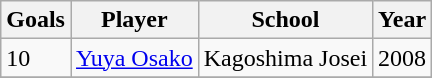<table class=wikitable>
<tr>
<th>Goals</th>
<th>Player</th>
<th>School</th>
<th>Year</th>
</tr>
<tr>
<td>10</td>
<td><a href='#'>Yuya Osako</a></td>
<td>Kagoshima Josei</td>
<td>2008</td>
</tr>
<tr>
</tr>
</table>
